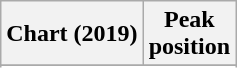<table class="wikitable sortable plainrowheaders" style="text-align:center">
<tr>
<th scope="col">Chart (2019)</th>
<th scope="col">Peak<br>position</th>
</tr>
<tr>
</tr>
<tr>
</tr>
<tr>
</tr>
<tr>
</tr>
<tr>
</tr>
<tr>
</tr>
<tr>
</tr>
<tr>
</tr>
</table>
